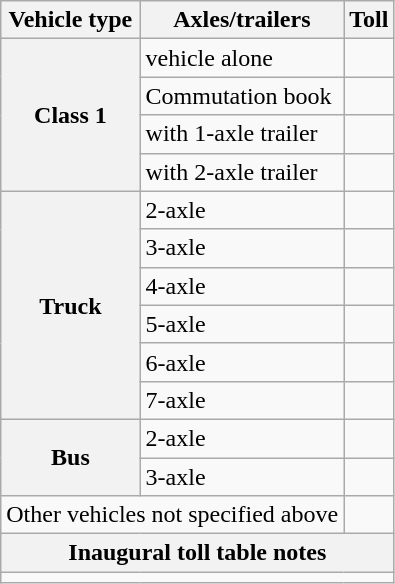<table class="wikitable">
<tr>
<th scope="col">Vehicle type</th>
<th scope="col">Axles/trailers</th>
<th scope="col">Toll</th>
</tr>
<tr>
<th rowspan=4>Class 1</th>
<td>vehicle alone</td>
<td></td>
</tr>
<tr>
<td>Commutation book</td>
<td></td>
</tr>
<tr>
<td>with 1-axle trailer</td>
<td></td>
</tr>
<tr>
<td>with 2-axle trailer</td>
<td></td>
</tr>
<tr>
<th rowspan=6>Truck</th>
<td>2-axle</td>
<td></td>
</tr>
<tr>
<td>3-axle</td>
<td></td>
</tr>
<tr>
<td>4-axle</td>
<td></td>
</tr>
<tr>
<td>5-axle</td>
<td></td>
</tr>
<tr>
<td>6-axle</td>
<td></td>
</tr>
<tr>
<td>7-axle</td>
<td></td>
</tr>
<tr>
<th rowspan=2>Bus</th>
<td>2-axle</td>
<td></td>
</tr>
<tr>
<td>3-axle</td>
<td></td>
</tr>
<tr>
<td colspan=2>Other vehicles not specified above</td>
<td></td>
</tr>
<tr>
<th colspan="3" align=center>Inaugural toll table notes</th>
</tr>
<tr>
<td colspan="3"></td>
</tr>
</table>
